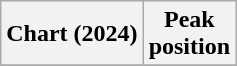<table class="wikitable sortable plainrowheaders">
<tr>
<th align="left">Chart (2024)</th>
<th align="center">Peak<br>position</th>
</tr>
<tr>
</tr>
</table>
